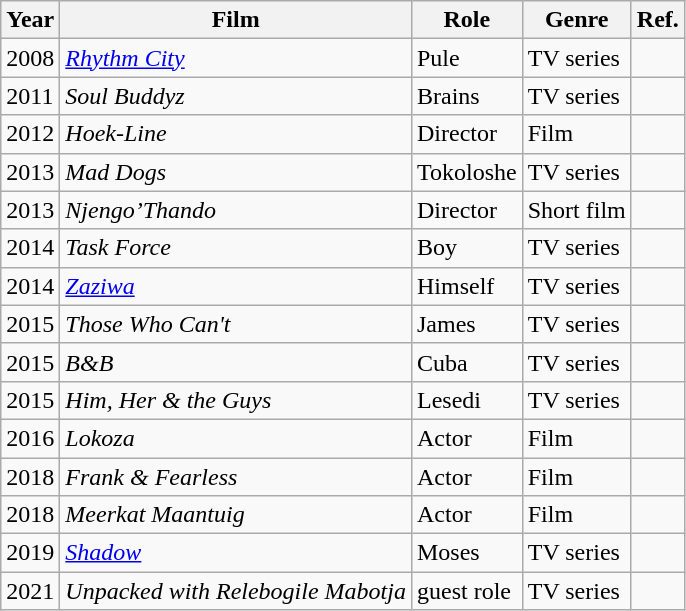<table class="wikitable">
<tr>
<th>Year</th>
<th>Film</th>
<th>Role</th>
<th>Genre</th>
<th>Ref.</th>
</tr>
<tr>
<td>2008</td>
<td><em><a href='#'>Rhythm City</a></em></td>
<td>Pule</td>
<td>TV series</td>
<td></td>
</tr>
<tr>
<td>2011</td>
<td><em>Soul Buddyz</em></td>
<td>Brains</td>
<td>TV series</td>
<td></td>
</tr>
<tr>
<td>2012</td>
<td><em>Hoek-Line</em></td>
<td>Director</td>
<td>Film</td>
<td></td>
</tr>
<tr>
<td>2013</td>
<td><em>Mad Dogs</em></td>
<td>Tokoloshe</td>
<td>TV series</td>
<td></td>
</tr>
<tr>
<td>2013</td>
<td><em>Njengo’Thando</em></td>
<td>Director</td>
<td>Short film</td>
<td></td>
</tr>
<tr>
<td>2014</td>
<td><em>Task Force</em></td>
<td>Boy</td>
<td>TV series</td>
<td></td>
</tr>
<tr>
<td>2014</td>
<td><em><a href='#'>Zaziwa</a></em></td>
<td>Himself</td>
<td>TV series</td>
<td></td>
</tr>
<tr>
<td>2015</td>
<td><em>Those Who Can't</em></td>
<td>James</td>
<td>TV series</td>
<td></td>
</tr>
<tr>
<td>2015</td>
<td><em>B&B</em></td>
<td>Cuba</td>
<td>TV series</td>
<td></td>
</tr>
<tr>
<td>2015</td>
<td><em>Him, Her & the Guys</em></td>
<td>Lesedi</td>
<td>TV series</td>
<td></td>
</tr>
<tr>
<td>2016</td>
<td><em>Lokoza</em></td>
<td>Actor</td>
<td>Film</td>
<td></td>
</tr>
<tr>
<td>2018</td>
<td><em>Frank & Fearless</em></td>
<td>Actor</td>
<td>Film</td>
<td></td>
</tr>
<tr>
<td>2018</td>
<td><em>Meerkat Maantuig</em></td>
<td>Actor</td>
<td>Film</td>
<td></td>
</tr>
<tr>
<td>2019</td>
<td><em><a href='#'>Shadow</a></em></td>
<td>Moses</td>
<td>TV series</td>
<td></td>
</tr>
<tr>
<td>2021</td>
<td><em>Unpacked with Relebogile Mabotja</em></td>
<td>guest role</td>
<td>TV series</td>
<td></td>
</tr>
</table>
